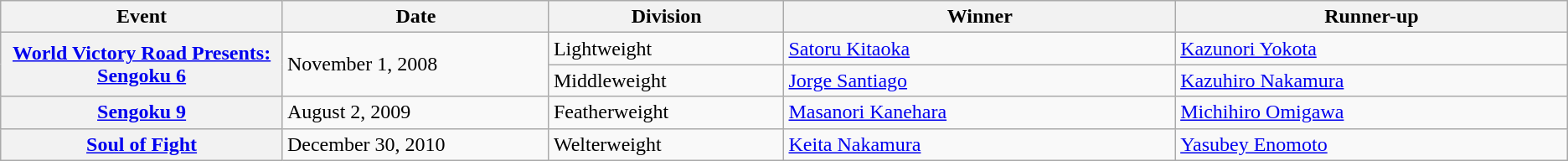<table class="wikitable">
<tr>
<th width=18%>Event</th>
<th width=17%>Date</th>
<th width=15%>Division</th>
<th width=25%>Winner</th>
<th width=25%>Runner-up</th>
</tr>
<tr>
<th rowspan="2"><a href='#'>World Victory Road Presents: Sengoku 6</a></th>
<td rowspan="2">November 1, 2008</td>
<td>Lightweight</td>
<td> <a href='#'>Satoru Kitaoka</a></td>
<td> <a href='#'>Kazunori Yokota</a></td>
</tr>
<tr>
<td>Middleweight</td>
<td> <a href='#'>Jorge Santiago</a></td>
<td> <a href='#'>Kazuhiro Nakamura</a></td>
</tr>
<tr>
<th><a href='#'>Sengoku 9</a></th>
<td>August 2, 2009</td>
<td>Featherweight</td>
<td> <a href='#'>Masanori Kanehara</a></td>
<td> <a href='#'>Michihiro Omigawa</a></td>
</tr>
<tr>
<th><a href='#'>Soul of Fight</a></th>
<td>December 30, 2010</td>
<td>Welterweight</td>
<td><a href='#'>Keita Nakamura</a></td>
<td> <a href='#'>Yasubey Enomoto</a></td>
</tr>
</table>
